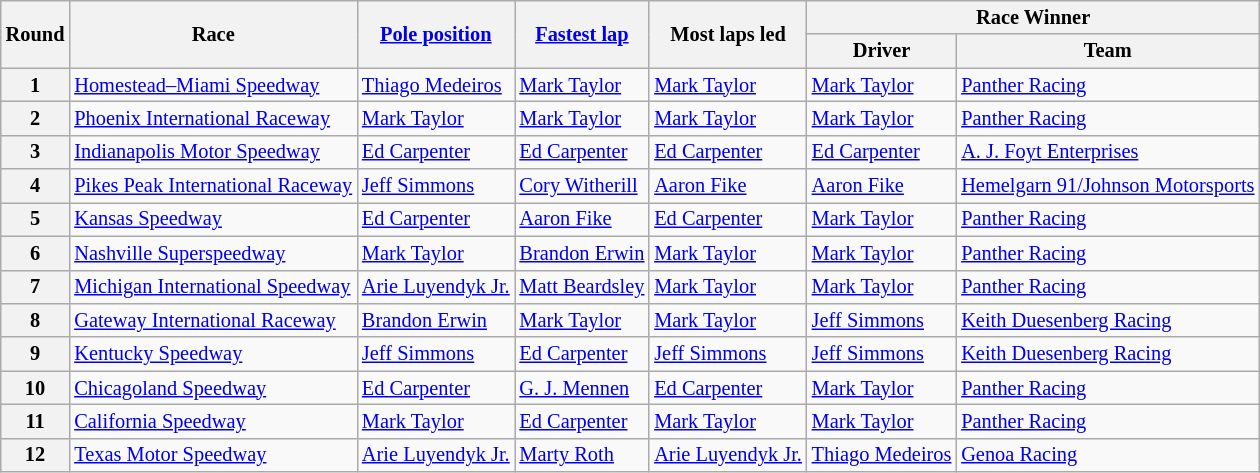<table class="wikitable" style="font-size: 85%">
<tr>
<th rowspan="2">Round</th>
<th rowspan="2">Race</th>
<th rowspan="2"><a href='#'>Pole position</a></th>
<th rowspan="2"><a href='#'>Fastest lap</a></th>
<th rowspan="2">Most laps led</th>
<th colspan="2">Race Winner</th>
</tr>
<tr>
<th>Driver</th>
<th>Team</th>
</tr>
<tr>
<th>1</th>
<td><a href='#'>Homestead–Miami Speedway</a></td>
<td> <a href='#'>Thiago Medeiros</a></td>
<td> <a href='#'>Mark Taylor</a></td>
<td> <a href='#'>Mark Taylor</a></td>
<td> <a href='#'>Mark Taylor</a></td>
<td><a href='#'>Panther Racing</a></td>
</tr>
<tr>
<th>2</th>
<td><a href='#'>Phoenix International Raceway</a></td>
<td> <a href='#'>Mark Taylor</a></td>
<td> <a href='#'>Mark Taylor</a></td>
<td> <a href='#'>Mark Taylor</a></td>
<td> <a href='#'>Mark Taylor</a></td>
<td><a href='#'>Panther Racing</a></td>
</tr>
<tr>
<th>3</th>
<td><a href='#'>Indianapolis Motor Speedway</a></td>
<td> <a href='#'>Ed Carpenter</a></td>
<td> <a href='#'>Ed Carpenter</a></td>
<td> <a href='#'>Ed Carpenter</a></td>
<td> <a href='#'>Ed Carpenter</a></td>
<td><a href='#'>A. J. Foyt Enterprises</a></td>
</tr>
<tr>
<th>4</th>
<td><a href='#'>Pikes Peak International Raceway</a></td>
<td> <a href='#'>Jeff Simmons</a></td>
<td> <a href='#'>Cory Witherill</a></td>
<td> <a href='#'>Aaron Fike</a></td>
<td> <a href='#'>Aaron Fike</a></td>
<td><a href='#'>Hemelgarn 91/Johnson Motorsports</a></td>
</tr>
<tr>
<th>5</th>
<td><a href='#'>Kansas Speedway</a></td>
<td> <a href='#'>Ed Carpenter</a></td>
<td> <a href='#'>Aaron Fike</a></td>
<td> <a href='#'>Ed Carpenter</a></td>
<td> <a href='#'>Mark Taylor</a></td>
<td><a href='#'>Panther Racing</a></td>
</tr>
<tr>
<th>6</th>
<td><a href='#'>Nashville Superspeedway</a></td>
<td> <a href='#'>Mark Taylor</a></td>
<td> <a href='#'>Brandon Erwin</a></td>
<td> <a href='#'>Mark Taylor</a></td>
<td> <a href='#'>Mark Taylor</a></td>
<td><a href='#'>Panther Racing</a></td>
</tr>
<tr>
<th>7</th>
<td><a href='#'>Michigan International Speedway</a></td>
<td> <a href='#'>Arie Luyendyk Jr.</a></td>
<td> <a href='#'>Matt Beardsley</a></td>
<td> <a href='#'>Mark Taylor</a></td>
<td> <a href='#'>Mark Taylor</a></td>
<td><a href='#'>Panther Racing</a></td>
</tr>
<tr>
<th>8</th>
<td><a href='#'>Gateway International Raceway</a></td>
<td> <a href='#'>Brandon Erwin</a></td>
<td> <a href='#'>Mark Taylor</a></td>
<td> <a href='#'>Mark Taylor</a></td>
<td> <a href='#'>Jeff Simmons</a></td>
<td><a href='#'>Keith Duesenberg Racing</a></td>
</tr>
<tr>
<th>9</th>
<td><a href='#'>Kentucky Speedway</a></td>
<td> <a href='#'>Jeff Simmons</a></td>
<td> <a href='#'>Ed Carpenter</a></td>
<td> <a href='#'>Jeff Simmons</a></td>
<td> <a href='#'>Jeff Simmons</a></td>
<td><a href='#'>Keith Duesenberg Racing</a></td>
</tr>
<tr>
<th>10</th>
<td><a href='#'>Chicagoland Speedway</a></td>
<td> <a href='#'>Ed Carpenter</a></td>
<td> <a href='#'>G. J. Mennen</a></td>
<td> <a href='#'>Ed Carpenter</a></td>
<td> <a href='#'>Mark Taylor</a></td>
<td><a href='#'>Panther Racing</a></td>
</tr>
<tr>
<th>11</th>
<td><a href='#'>California Speedway</a></td>
<td> <a href='#'>Mark Taylor</a></td>
<td> <a href='#'>Ed Carpenter</a></td>
<td> <a href='#'>Mark Taylor</a></td>
<td> <a href='#'>Mark Taylor</a></td>
<td><a href='#'>Panther Racing</a></td>
</tr>
<tr>
<th>12</th>
<td><a href='#'>Texas Motor Speedway</a></td>
<td> <a href='#'>Arie Luyendyk Jr.</a></td>
<td> <a href='#'>Marty Roth</a></td>
<td> <a href='#'>Arie Luyendyk Jr.</a></td>
<td> <a href='#'>Thiago Medeiros</a></td>
<td><a href='#'>Genoa Racing</a></td>
</tr>
</table>
